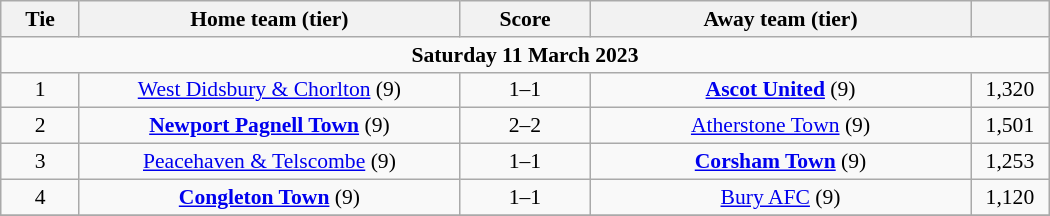<table class="wikitable" style="width:700px;text-align:center;font-size:90%">
<tr>
<th scope="col" style="width: 7.50%">Tie</th>
<th scope="col" style="width:36.25%">Home team (tier)</th>
<th scope="col" style="width:12.50%">Score</th>
<th scope="col" style="width:36.25%">Away team (tier)</th>
<th scope="col" style="width: 7.50%"></th>
</tr>
<tr>
<td colspan="5"><strong>Saturday 11 March 2023</strong></td>
</tr>
<tr>
<td>1</td>
<td><a href='#'>West Didsbury & Chorlton</a> (9)</td>
<td>1–1 </td>
<td><strong><a href='#'>Ascot United</a></strong> (9)</td>
<td>1,320</td>
</tr>
<tr>
<td>2</td>
<td><strong><a href='#'>Newport Pagnell Town</a></strong> (9)</td>
<td>2–2 </td>
<td><a href='#'>Atherstone Town</a> (9)</td>
<td>1,501</td>
</tr>
<tr>
<td>3</td>
<td><a href='#'>Peacehaven & Telscombe</a> (9)</td>
<td>1–1 </td>
<td><strong><a href='#'>Corsham Town</a></strong> (9)</td>
<td>1,253</td>
</tr>
<tr>
<td>4</td>
<td><strong><a href='#'>Congleton Town</a></strong> (9)</td>
<td>1–1 </td>
<td><a href='#'>Bury AFC</a> (9)</td>
<td>1,120</td>
</tr>
<tr>
</tr>
</table>
